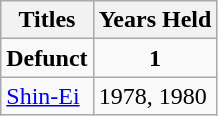<table class="wikitable">
<tr>
<th>Titles</th>
<th>Years Held</th>
</tr>
<tr style="text-align:center;">
<td><strong>Defunct</strong></td>
<td><strong>1</strong></td>
</tr>
<tr>
<td> <a href='#'>Shin-Ei</a></td>
<td>1978, 1980</td>
</tr>
</table>
